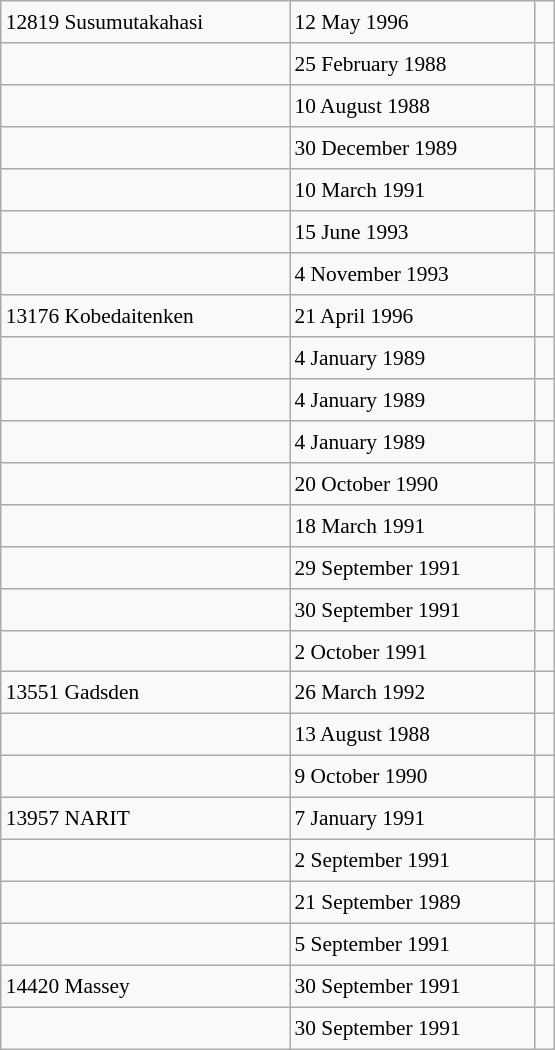<table class="wikitable" style="font-size: 89%; float: left; width: 26em; margin-right: 1em; height: 700px">
<tr>
<td>12819 Susumutakahasi</td>
<td>12 May 1996</td>
<td> </td>
</tr>
<tr>
<td></td>
<td>25 February 1988</td>
<td></td>
</tr>
<tr>
<td></td>
<td>10 August 1988</td>
<td></td>
</tr>
<tr>
<td></td>
<td>30 December 1989</td>
<td></td>
</tr>
<tr>
<td></td>
<td>10 March 1991</td>
<td></td>
</tr>
<tr>
<td></td>
<td>15 June 1993</td>
<td></td>
</tr>
<tr>
<td></td>
<td>4 November 1993</td>
<td></td>
</tr>
<tr>
<td>13176 Kobedaitenken</td>
<td>21 April 1996</td>
<td> </td>
</tr>
<tr>
<td></td>
<td>4 January 1989</td>
<td></td>
</tr>
<tr>
<td></td>
<td>4 January 1989</td>
<td></td>
</tr>
<tr>
<td></td>
<td>4 January 1989</td>
<td></td>
</tr>
<tr>
<td></td>
<td>20 October 1990</td>
<td></td>
</tr>
<tr>
<td></td>
<td>18 March 1991</td>
<td></td>
</tr>
<tr>
<td></td>
<td>29 September 1991</td>
<td></td>
</tr>
<tr>
<td></td>
<td>30 September 1991</td>
<td></td>
</tr>
<tr>
<td></td>
<td>2 October 1991</td>
<td></td>
</tr>
<tr>
<td>13551 Gadsden</td>
<td>26 March 1992</td>
<td></td>
</tr>
<tr>
<td></td>
<td>13 August 1988</td>
<td></td>
</tr>
<tr>
<td></td>
<td>9 October 1990</td>
<td></td>
</tr>
<tr>
<td>13957 NARIT</td>
<td>7 January 1991</td>
<td></td>
</tr>
<tr>
<td></td>
<td>2 September 1991</td>
<td></td>
</tr>
<tr>
<td></td>
<td>21 September 1989</td>
<td></td>
</tr>
<tr>
<td></td>
<td>5 September 1991</td>
<td></td>
</tr>
<tr>
<td>14420 Massey</td>
<td>30 September 1991</td>
<td></td>
</tr>
<tr>
<td></td>
<td>30 September 1991</td>
<td></td>
</tr>
</table>
